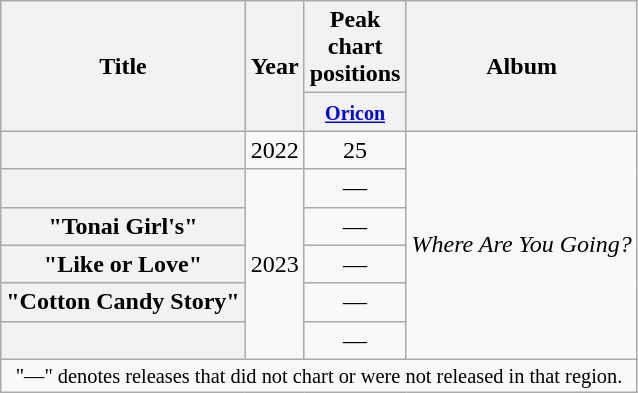<table class="wikitable plainrowheaders" style="text-align:center;">
<tr>
<th scope="col" rowspan="2">Title</th>
<th scope="col" rowspan="2">Year</th>
<th scope="col" colspan="1">Peak <br> chart <br> positions</th>
<th scope="col" rowspan="2">Album</th>
</tr>
<tr>
<th scope="col" colspan="1"><small><a href='#'>Oricon</a></small></th>
</tr>
<tr>
<th scope="row"></th>
<td>2022</td>
<td>25</td>
<td rowspan="6"><em>Where Are You Going?</em></td>
</tr>
<tr>
<th scope="row"></th>
<td rowspan="5">2023</td>
<td>—</td>
</tr>
<tr>
<th scope="row">"Tonai Girl's"</th>
<td>—</td>
</tr>
<tr>
<th scope="row">"Like or Love"</th>
<td>—</td>
</tr>
<tr>
<th scope="row">"Cotton Candy Story"</th>
<td>—</td>
</tr>
<tr>
<th scope="row"></th>
<td>—</td>
</tr>
<tr>
<td colspan="4" style="font-size:85%">"—" denotes releases that did not chart or were not released in that region.</td>
</tr>
</table>
